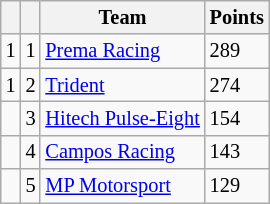<table class="wikitable" style="font-size: 85%;">
<tr>
<th></th>
<th></th>
<th>Team</th>
<th>Points</th>
</tr>
<tr>
<td align="left"> 1</td>
<td align="center">1</td>
<td> <a href='#'>Prema Racing</a></td>
<td>289</td>
</tr>
<tr>
<td align="left"> 1</td>
<td align="center">2</td>
<td> <a href='#'>Trident</a></td>
<td>274</td>
</tr>
<tr>
<td align="left"></td>
<td align="center">3</td>
<td> <a href='#'>Hitech Pulse-Eight</a></td>
<td>154</td>
</tr>
<tr>
<td align="left"></td>
<td align="center">4</td>
<td> <a href='#'>Campos Racing</a></td>
<td>143</td>
</tr>
<tr>
<td align="left"></td>
<td align="center">5</td>
<td> <a href='#'>MP Motorsport</a></td>
<td>129</td>
</tr>
</table>
